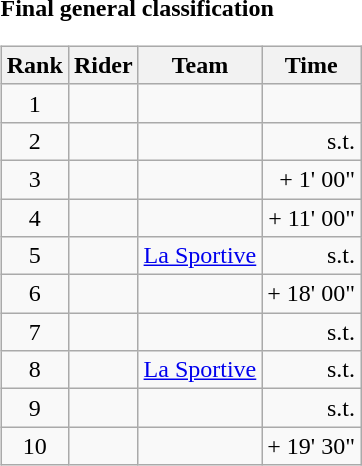<table>
<tr>
<td><strong>Final general classification</strong><br><table class="wikitable">
<tr>
<th scope="col">Rank</th>
<th scope="col">Rider</th>
<th scope="col">Team</th>
<th scope="col">Time</th>
</tr>
<tr>
<td style="text-align:center;">1</td>
<td></td>
<td></td>
<td style="text-align:right;"></td>
</tr>
<tr>
<td style="text-align:center;">2</td>
<td></td>
<td></td>
<td style="text-align:right;">s.t.</td>
</tr>
<tr>
<td style="text-align:center;">3</td>
<td></td>
<td></td>
<td style="text-align:right;">+ 1' 00"</td>
</tr>
<tr>
<td style="text-align:center;">4</td>
<td></td>
<td></td>
<td style="text-align:right;">+ 11' 00"</td>
</tr>
<tr>
<td style="text-align:center;">5</td>
<td></td>
<td><a href='#'>La Sportive</a></td>
<td style="text-align:right;">s.t.</td>
</tr>
<tr>
<td style="text-align:center;">6</td>
<td></td>
<td></td>
<td style="text-align:right;">+ 18' 00"</td>
</tr>
<tr>
<td style="text-align:center;">7</td>
<td></td>
<td></td>
<td style="text-align:right;">s.t.</td>
</tr>
<tr>
<td style="text-align:center;">8</td>
<td></td>
<td><a href='#'>La Sportive</a></td>
<td style="text-align:right;">s.t.</td>
</tr>
<tr>
<td style="text-align:center;">9</td>
<td></td>
<td></td>
<td style="text-align:right;">s.t.</td>
</tr>
<tr>
<td style="text-align:center;">10</td>
<td></td>
<td></td>
<td style="text-align:right;">+ 19' 30"</td>
</tr>
</table>
</td>
</tr>
</table>
